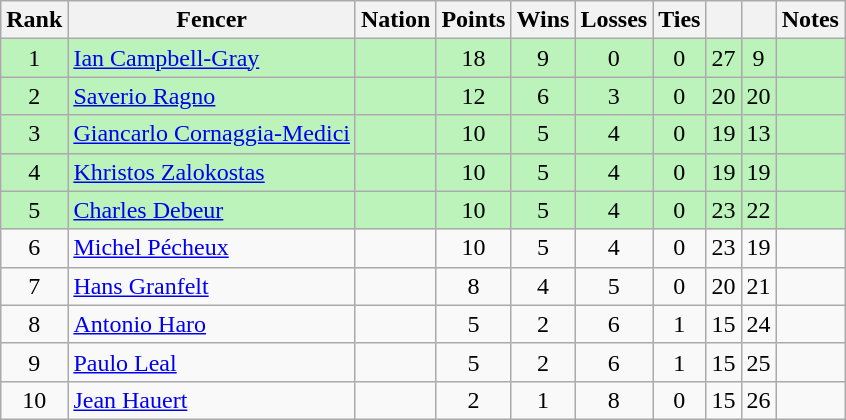<table class="wikitable sortable" style="text-align: center;">
<tr>
<th>Rank</th>
<th>Fencer</th>
<th>Nation</th>
<th>Points</th>
<th>Wins</th>
<th>Losses</th>
<th>Ties</th>
<th></th>
<th></th>
<th>Notes</th>
</tr>
<tr style="background:#bbf3bb;">
<td>1</td>
<td align=left><a href='#'>Ian Campbell-Gray</a></td>
<td align=left></td>
<td>18</td>
<td>9</td>
<td>0</td>
<td>0</td>
<td>27</td>
<td>9</td>
<td></td>
</tr>
<tr style="background:#bbf3bb;">
<td>2</td>
<td align=left><a href='#'>Saverio Ragno</a></td>
<td align=left></td>
<td>12</td>
<td>6</td>
<td>3</td>
<td>0</td>
<td>20</td>
<td>20</td>
<td></td>
</tr>
<tr style="background:#bbf3bb;">
<td>3</td>
<td align=left><a href='#'>Giancarlo Cornaggia-Medici</a></td>
<td align=left></td>
<td>10</td>
<td>5</td>
<td>4</td>
<td>0</td>
<td>19</td>
<td>13</td>
<td></td>
</tr>
<tr style="background:#bbf3bb;">
<td>4</td>
<td align=left><a href='#'>Khristos Zalokostas</a></td>
<td align=left></td>
<td>10</td>
<td>5</td>
<td>4</td>
<td>0</td>
<td>19</td>
<td>19</td>
<td></td>
</tr>
<tr style="background:#bbf3bb;">
<td>5</td>
<td align=left><a href='#'>Charles Debeur</a></td>
<td align=left></td>
<td>10</td>
<td>5</td>
<td>4</td>
<td>0</td>
<td>23</td>
<td>22</td>
<td></td>
</tr>
<tr>
<td>6</td>
<td align=left><a href='#'>Michel Pécheux</a></td>
<td align=left></td>
<td>10</td>
<td>5</td>
<td>4</td>
<td>0</td>
<td>23</td>
<td>19</td>
<td></td>
</tr>
<tr>
<td>7</td>
<td align=left><a href='#'>Hans Granfelt</a></td>
<td align=left></td>
<td>8</td>
<td>4</td>
<td>5</td>
<td>0</td>
<td>20</td>
<td>21</td>
<td></td>
</tr>
<tr>
<td>8</td>
<td align=left><a href='#'>Antonio Haro</a></td>
<td align=left></td>
<td>5</td>
<td>2</td>
<td>6</td>
<td>1</td>
<td>15</td>
<td>24</td>
<td></td>
</tr>
<tr>
<td>9</td>
<td align=left><a href='#'>Paulo Leal</a></td>
<td align=left></td>
<td>5</td>
<td>2</td>
<td>6</td>
<td>1</td>
<td>15</td>
<td>25</td>
<td></td>
</tr>
<tr>
<td>10</td>
<td align=left><a href='#'>Jean Hauert</a></td>
<td align=left></td>
<td>2</td>
<td>1</td>
<td>8</td>
<td>0</td>
<td>15</td>
<td>26</td>
<td></td>
</tr>
</table>
